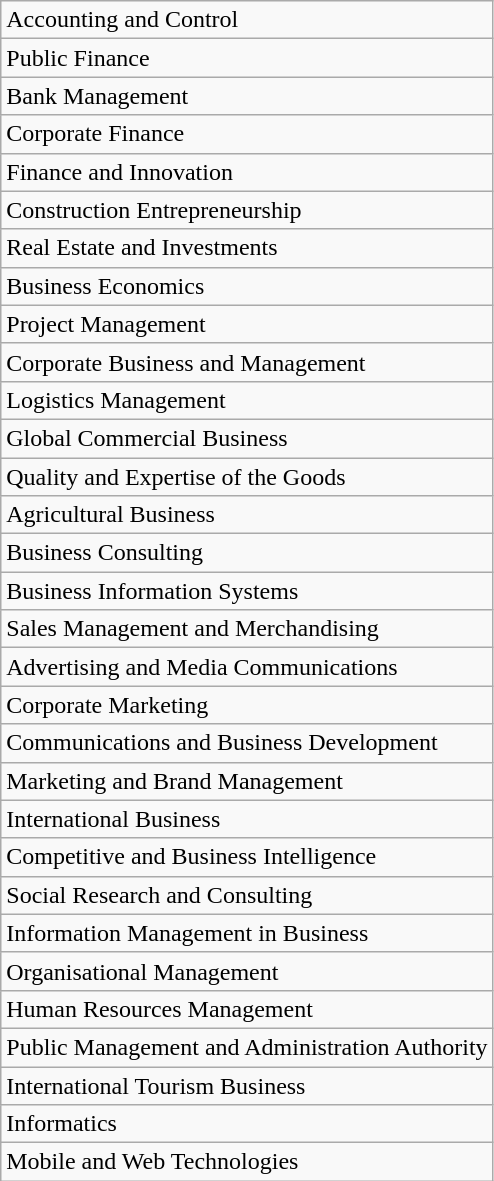<table class="wikitable">
<tr>
<td>Accounting and Control</td>
</tr>
<tr>
<td>Public Finance</td>
</tr>
<tr>
<td>Bank Management</td>
</tr>
<tr>
<td>Corporate Finance</td>
</tr>
<tr>
<td>Finance and Innovation</td>
</tr>
<tr>
<td>Construction Entrepreneurship</td>
</tr>
<tr>
<td>Real Estate and Investments</td>
</tr>
<tr>
<td>Business Economics</td>
</tr>
<tr>
<td>Project Management</td>
</tr>
<tr>
<td>Corporate Business and Management</td>
</tr>
<tr>
<td>Logistics Management</td>
</tr>
<tr>
<td>Global Commercial Business</td>
</tr>
<tr>
<td>Quality and Expertise of the Goods</td>
</tr>
<tr>
<td>Agricultural Business</td>
</tr>
<tr>
<td>Business Consulting</td>
</tr>
<tr>
<td>Business Information Systems</td>
</tr>
<tr>
<td>Sales Management and Merchandising</td>
</tr>
<tr>
<td>Advertising and Media Communications</td>
</tr>
<tr>
<td>Corporate Marketing</td>
</tr>
<tr>
<td>Communications and Business Development</td>
</tr>
<tr>
<td>Marketing and Brand Management</td>
</tr>
<tr>
<td>International Business</td>
</tr>
<tr>
<td>Competitive and Business Intelligence</td>
</tr>
<tr>
<td>Social Research and Consulting</td>
</tr>
<tr>
<td>Information Management in Business</td>
</tr>
<tr>
<td>Organisational Management</td>
</tr>
<tr>
<td>Human Resources Management</td>
</tr>
<tr>
<td>Public Management and Administration Authority</td>
</tr>
<tr>
<td>International Tourism Business</td>
</tr>
<tr>
<td>Informatics</td>
</tr>
<tr>
<td>Mobile and Web Technologies</td>
</tr>
</table>
